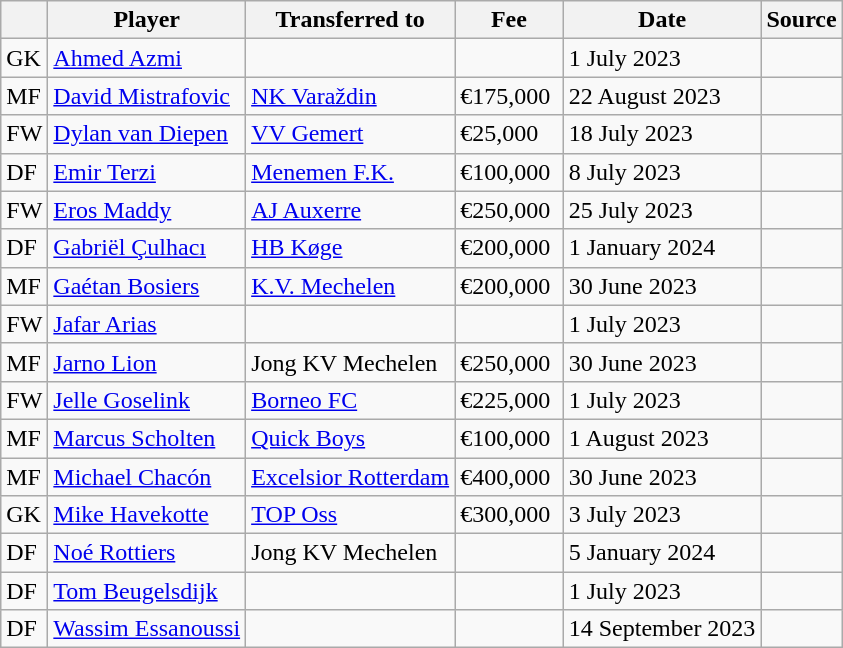<table class="wikitable plainrowheaders sortable">
<tr>
<th></th>
<th scope="col">Player</th>
<th>Transferred to</th>
<th style="width: 65px;">Fee</th>
<th scope="col">Date</th>
<th scope="col">Source</th>
</tr>
<tr>
<td>GK</td>
<td> <a href='#'>Ahmed Azmi</a></td>
<td></td>
<td></td>
<td>1 July 2023</td>
<td></td>
</tr>
<tr>
<td>MF</td>
<td> <a href='#'>David Mistrafovic</a></td>
<td> <a href='#'>NK Varaždin</a></td>
<td>€175,000</td>
<td>22 August 2023</td>
<td></td>
</tr>
<tr>
<td>FW</td>
<td> <a href='#'>Dylan van Diepen</a></td>
<td> <a href='#'>VV Gemert</a></td>
<td>€25,000</td>
<td>18 July 2023</td>
<td></td>
</tr>
<tr>
<td>DF</td>
<td> <a href='#'>Emir Terzi</a></td>
<td> <a href='#'>Menemen F.K.</a></td>
<td>€100,000</td>
<td>8 July 2023</td>
<td></td>
</tr>
<tr>
<td>FW</td>
<td> <a href='#'>Eros Maddy</a></td>
<td> <a href='#'>AJ Auxerre</a></td>
<td>€250,000</td>
<td>25 July 2023</td>
<td></td>
</tr>
<tr>
<td>DF</td>
<td> <a href='#'>Gabriël Çulhacı</a></td>
<td> <a href='#'>HB Køge</a></td>
<td>€200,000</td>
<td>1 January 2024</td>
<td></td>
</tr>
<tr>
<td>MF</td>
<td> <a href='#'>Gaétan Bosiers</a></td>
<td> <a href='#'>K.V. Mechelen</a></td>
<td>€200,000</td>
<td>30 June 2023</td>
<td></td>
</tr>
<tr>
<td>FW</td>
<td> <a href='#'>Jafar Arias</a></td>
<td></td>
<td></td>
<td>1 July 2023</td>
<td></td>
</tr>
<tr>
<td>MF</td>
<td> <a href='#'>Jarno Lion</a></td>
<td> Jong KV Mechelen</td>
<td>€250,000</td>
<td>30 June 2023</td>
<td></td>
</tr>
<tr>
<td>FW</td>
<td> <a href='#'>Jelle Goselink</a></td>
<td> <a href='#'>Borneo FC</a></td>
<td>€225,000</td>
<td>1 July 2023</td>
<td></td>
</tr>
<tr>
<td>MF</td>
<td> <a href='#'>Marcus Scholten</a></td>
<td> <a href='#'>Quick Boys</a></td>
<td>€100,000</td>
<td>1 August 2023</td>
<td></td>
</tr>
<tr>
<td>MF</td>
<td> <a href='#'>Michael Chacón</a></td>
<td> <a href='#'>Excelsior Rotterdam</a></td>
<td>€400,000</td>
<td>30 June 2023</td>
<td></td>
</tr>
<tr>
<td>GK</td>
<td> <a href='#'>Mike Havekotte</a></td>
<td> <a href='#'>TOP Oss</a></td>
<td>€300,000</td>
<td>3 July 2023</td>
<td></td>
</tr>
<tr>
<td>DF</td>
<td> <a href='#'>Noé Rottiers</a></td>
<td> Jong KV Mechelen</td>
<td></td>
<td>5 January 2024</td>
<td></td>
</tr>
<tr>
<td>DF</td>
<td> <a href='#'>Tom Beugelsdijk</a></td>
<td></td>
<td></td>
<td>1 July 2023</td>
<td></td>
</tr>
<tr>
<td>DF</td>
<td> <a href='#'>Wassim Essanoussi</a></td>
<td></td>
<td></td>
<td>14 September 2023</td>
<td></td>
</tr>
</table>
